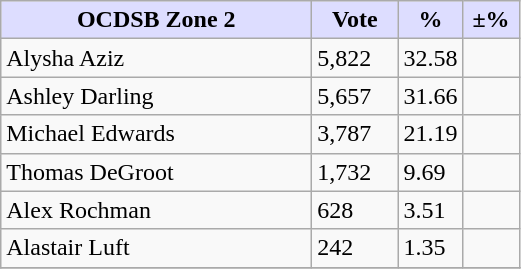<table class="wikitable">
<tr>
<th style="background:#DDDDFF" width="200px">OCDSB Zone 2</th>
<th style="background:#DDDDFF" width="50px">Vote</th>
<th style="background:#DDDDFF" width="30px">%</th>
<th style="background:#DDDDFF" width="30px">±%</th>
</tr>
<tr>
<td>Alysha Aziz</td>
<td>5,822</td>
<td>32.58</td>
<td></td>
</tr>
<tr>
<td>Ashley Darling</td>
<td>5,657</td>
<td>31.66</td>
<td></td>
</tr>
<tr>
<td>Michael Edwards</td>
<td>3,787</td>
<td>21.19</td>
<td></td>
</tr>
<tr>
<td>Thomas DeGroot</td>
<td>1,732</td>
<td>9.69</td>
<td></td>
</tr>
<tr>
<td>Alex Rochman</td>
<td>628</td>
<td>3.51</td>
<td></td>
</tr>
<tr>
<td>Alastair Luft</td>
<td>242</td>
<td>1.35</td>
<td></td>
</tr>
<tr>
</tr>
</table>
